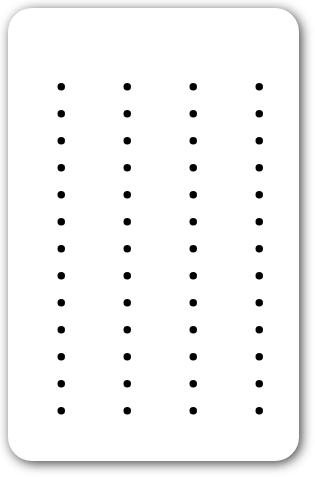<table style=" border-radius:1em; box-shadow: 0.1em 0.1em 0.5em rgba(0,0,0,0.75); background-color: white; border: 1px solid white; padding: 5px;">
<tr style="vertical-align:top;">
<td><br><ul><li></li><li></li><li></li><li></li><li></li><li></li><li></li><li></li><li></li><li></li><li></li><li></li><li></li></ul></td>
<td valign="top"><br><ul><li></li><li></li><li></li><li></li><li></li><li></li><li></li><li></li><li></li><li></li><li></li><li></li><li></li></ul></td>
<td valign="top"><br><ul><li></li><li></li><li></li><li></li><li></li><li></li><li></li><li></li><li></li><li></li><li></li><li></li><li></li></ul></td>
<td valign="top"><br><ul><li></li><li></li><li></li><li></li><li></li><li></li><li></li><li></li><li></li><li></li><li></li><li></li><li></li></ul></td>
<td></td>
</tr>
</table>
